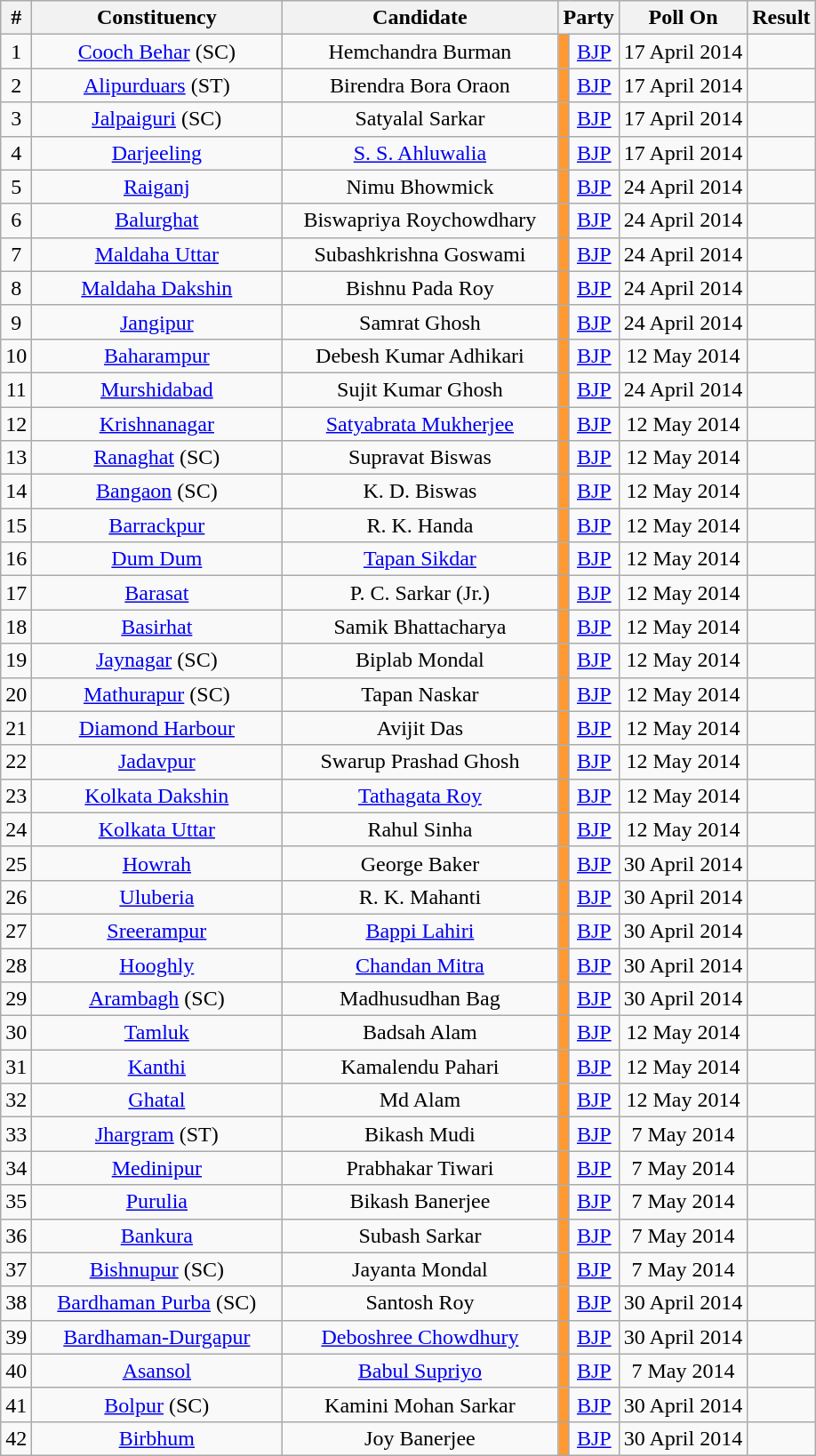<table class="wikitable sortable" style="text-align:center;">
<tr>
<th>#</th>
<th style="width:180px;">Constituency</th>
<th style="width:200px;">Candidate</th>
<th colspan="2">Party</th>
<th>Poll On</th>
<th>Result</th>
</tr>
<tr>
<td style="text-align:center;">1</td>
<td><a href='#'>Cooch Behar</a> (SC)</td>
<td>Hemchandra Burman</td>
<td bgcolor=#FF9933></td>
<td><a href='#'>BJP</a></td>
<td>17 April 2014</td>
<td></td>
</tr>
<tr>
<td style="text-align:center;">2</td>
<td><a href='#'>Alipurduars</a> (ST)</td>
<td>Birendra Bora Oraon</td>
<td bgcolor=#FF9933></td>
<td><a href='#'>BJP</a></td>
<td>17 April 2014</td>
<td></td>
</tr>
<tr>
<td style="text-align:center;">3</td>
<td><a href='#'>Jalpaiguri</a> (SC)</td>
<td>Satyalal Sarkar</td>
<td bgcolor=#FF9933></td>
<td><a href='#'>BJP</a></td>
<td>17 April 2014</td>
<td></td>
</tr>
<tr>
<td style="text-align:center;">4</td>
<td><a href='#'>Darjeeling</a></td>
<td><a href='#'>S. S. Ahluwalia</a></td>
<td bgcolor=#FF9933></td>
<td><a href='#'>BJP</a></td>
<td>17 April 2014</td>
<td></td>
</tr>
<tr>
<td style="text-align:center;">5</td>
<td><a href='#'>Raiganj</a></td>
<td>Nimu Bhowmick</td>
<td bgcolor=#FF9933></td>
<td><a href='#'>BJP</a></td>
<td>24 April 2014</td>
<td></td>
</tr>
<tr>
<td style="text-align:center;">6</td>
<td><a href='#'>Balurghat</a></td>
<td>Biswapriya Roychowdhary</td>
<td bgcolor=#FF9933></td>
<td><a href='#'>BJP</a></td>
<td>24 April 2014</td>
<td></td>
</tr>
<tr>
<td style="text-align:center;">7</td>
<td><a href='#'>Maldaha Uttar</a></td>
<td>Subashkrishna Goswami</td>
<td bgcolor=#FF9933></td>
<td><a href='#'>BJP</a></td>
<td>24 April 2014</td>
<td></td>
</tr>
<tr>
<td style="text-align:center;">8</td>
<td><a href='#'>Maldaha Dakshin</a></td>
<td>Bishnu Pada Roy</td>
<td bgcolor=#FF9933></td>
<td><a href='#'>BJP</a></td>
<td>24 April 2014</td>
<td></td>
</tr>
<tr>
<td style="text-align:center;">9</td>
<td><a href='#'>Jangipur</a></td>
<td>Samrat Ghosh</td>
<td bgcolor=#FF9933></td>
<td><a href='#'>BJP</a></td>
<td>24 April 2014</td>
<td></td>
</tr>
<tr>
<td style="text-align:center;">10</td>
<td><a href='#'>Baharampur</a></td>
<td>Debesh Kumar Adhikari</td>
<td bgcolor=#FF9933></td>
<td><a href='#'>BJP</a></td>
<td>12 May 2014</td>
<td></td>
</tr>
<tr>
<td style="text-align:center;">11</td>
<td><a href='#'>Murshidabad</a></td>
<td>Sujit Kumar Ghosh</td>
<td bgcolor=#FF9933></td>
<td><a href='#'>BJP</a></td>
<td>24 April 2014</td>
<td></td>
</tr>
<tr>
<td style="text-align:center;">12</td>
<td><a href='#'>Krishnanagar</a></td>
<td><a href='#'>Satyabrata Mukherjee</a></td>
<td bgcolor=#FF9933></td>
<td><a href='#'>BJP</a></td>
<td>12 May 2014</td>
<td></td>
</tr>
<tr>
<td style="text-align:center;">13</td>
<td><a href='#'>Ranaghat</a> (SC)</td>
<td>Supravat Biswas</td>
<td bgcolor=#FF9933></td>
<td><a href='#'>BJP</a></td>
<td>12 May 2014</td>
<td></td>
</tr>
<tr>
<td style="text-align:center;">14</td>
<td><a href='#'>Bangaon</a> (SC)</td>
<td>K. D. Biswas</td>
<td bgcolor=#FF9933></td>
<td><a href='#'>BJP</a></td>
<td>12 May 2014</td>
<td></td>
</tr>
<tr>
<td style="text-align:center;">15</td>
<td><a href='#'>Barrackpur</a></td>
<td>R. K. Handa</td>
<td bgcolor=#FF9933></td>
<td><a href='#'>BJP</a></td>
<td>12 May 2014</td>
<td></td>
</tr>
<tr>
<td style="text-align:center;">16</td>
<td><a href='#'>Dum Dum</a></td>
<td><a href='#'>Tapan Sikdar</a></td>
<td bgcolor=#FF9933></td>
<td><a href='#'>BJP</a></td>
<td>12 May 2014</td>
<td></td>
</tr>
<tr>
<td style="text-align:center;">17</td>
<td><a href='#'>Barasat</a></td>
<td>P. C. Sarkar (Jr.)</td>
<td bgcolor=#FF9933></td>
<td><a href='#'>BJP</a></td>
<td>12 May 2014</td>
<td></td>
</tr>
<tr>
<td style="text-align:center;">18</td>
<td><a href='#'>Basirhat</a></td>
<td>Samik Bhattacharya</td>
<td bgcolor=#FF9933></td>
<td><a href='#'>BJP</a></td>
<td>12 May 2014</td>
<td></td>
</tr>
<tr>
<td style="text-align:center;">19</td>
<td><a href='#'>Jaynagar</a> (SC)</td>
<td>Biplab Mondal</td>
<td bgcolor=#FF9933></td>
<td><a href='#'>BJP</a></td>
<td>12 May 2014</td>
<td></td>
</tr>
<tr>
<td style="text-align:center;">20</td>
<td><a href='#'>Mathurapur</a> (SC)</td>
<td>Tapan Naskar</td>
<td bgcolor=#FF9933></td>
<td><a href='#'>BJP</a></td>
<td>12 May 2014</td>
<td></td>
</tr>
<tr>
<td style="text-align:center;">21</td>
<td><a href='#'>Diamond Harbour</a></td>
<td>Avijit Das</td>
<td bgcolor=#FF9933></td>
<td><a href='#'>BJP</a></td>
<td>12 May 2014</td>
<td></td>
</tr>
<tr>
<td style="text-align:center;">22</td>
<td><a href='#'>Jadavpur</a></td>
<td>Swarup Prashad Ghosh</td>
<td bgcolor=#FF9933></td>
<td><a href='#'>BJP</a></td>
<td>12 May 2014</td>
<td></td>
</tr>
<tr>
<td style="text-align:center;">23</td>
<td><a href='#'>Kolkata Dakshin</a></td>
<td><a href='#'>Tathagata Roy</a></td>
<td bgcolor=#FF9933></td>
<td><a href='#'>BJP</a></td>
<td>12 May 2014</td>
<td></td>
</tr>
<tr>
<td style="text-align:center;">24</td>
<td><a href='#'>Kolkata Uttar</a></td>
<td>Rahul Sinha</td>
<td bgcolor=#FF9933></td>
<td><a href='#'>BJP</a></td>
<td>12 May 2014</td>
<td></td>
</tr>
<tr>
<td style="text-align:center;">25</td>
<td><a href='#'>Howrah</a></td>
<td>George Baker</td>
<td bgcolor=#FF9933></td>
<td><a href='#'>BJP</a></td>
<td>30 April 2014</td>
<td></td>
</tr>
<tr>
<td style="text-align:center;">26</td>
<td><a href='#'>Uluberia</a></td>
<td>R. K. Mahanti</td>
<td bgcolor=#FF9933></td>
<td><a href='#'>BJP</a></td>
<td>30 April 2014</td>
<td></td>
</tr>
<tr>
<td style="text-align:center;">27</td>
<td><a href='#'>Sreerampur</a></td>
<td><a href='#'>Bappi Lahiri</a></td>
<td bgcolor=#FF9933></td>
<td><a href='#'>BJP</a></td>
<td>30 April 2014</td>
<td></td>
</tr>
<tr>
<td style="text-align:center;">28</td>
<td><a href='#'>Hooghly</a></td>
<td><a href='#'>Chandan Mitra</a></td>
<td bgcolor=#FF9933></td>
<td><a href='#'>BJP</a></td>
<td>30 April 2014</td>
<td></td>
</tr>
<tr>
<td style="text-align:center;">29</td>
<td><a href='#'>Arambagh</a> (SC)</td>
<td>Madhusudhan Bag</td>
<td bgcolor=#FF9933></td>
<td><a href='#'>BJP</a></td>
<td>30 April 2014</td>
<td></td>
</tr>
<tr>
<td style="text-align:center;">30</td>
<td><a href='#'>Tamluk</a></td>
<td>Badsah Alam</td>
<td bgcolor=#FF9933></td>
<td><a href='#'>BJP</a></td>
<td>12 May 2014</td>
<td></td>
</tr>
<tr>
<td style="text-align:center;">31</td>
<td><a href='#'>Kanthi</a></td>
<td>Kamalendu Pahari</td>
<td bgcolor=#FF9933></td>
<td><a href='#'>BJP</a></td>
<td>12 May 2014</td>
<td></td>
</tr>
<tr>
<td style="text-align:center;">32</td>
<td><a href='#'>Ghatal</a></td>
<td>Md Alam</td>
<td bgcolor=#FF9933></td>
<td><a href='#'>BJP</a></td>
<td>12 May 2014</td>
<td></td>
</tr>
<tr>
<td style="text-align:center;">33</td>
<td><a href='#'>Jhargram</a> (ST)</td>
<td>Bikash Mudi</td>
<td bgcolor=#FF9933></td>
<td><a href='#'>BJP</a></td>
<td>7 May 2014</td>
<td></td>
</tr>
<tr>
<td style="text-align:center;">34</td>
<td><a href='#'>Medinipur</a></td>
<td>Prabhakar Tiwari</td>
<td bgcolor=#FF9933></td>
<td><a href='#'>BJP</a></td>
<td>7 May 2014</td>
<td></td>
</tr>
<tr>
<td style="text-align:center;">35</td>
<td><a href='#'>Purulia</a></td>
<td>Bikash Banerjee</td>
<td bgcolor=#FF9933></td>
<td><a href='#'>BJP</a></td>
<td>7 May 2014</td>
<td></td>
</tr>
<tr>
<td style="text-align:center;">36</td>
<td><a href='#'>Bankura</a></td>
<td>Subash Sarkar</td>
<td bgcolor=#FF9933></td>
<td><a href='#'>BJP</a></td>
<td>7 May 2014</td>
<td></td>
</tr>
<tr>
<td style="text-align:center;">37</td>
<td><a href='#'>Bishnupur</a> (SC)</td>
<td>Jayanta Mondal</td>
<td bgcolor=#FF9933></td>
<td><a href='#'>BJP</a></td>
<td>7 May 2014</td>
<td></td>
</tr>
<tr>
<td style="text-align:center;">38</td>
<td><a href='#'>Bardhaman Purba</a> (SC)</td>
<td>Santosh Roy</td>
<td bgcolor=#FF9933></td>
<td><a href='#'>BJP</a></td>
<td>30 April 2014</td>
<td></td>
</tr>
<tr>
<td style="text-align:center;">39</td>
<td><a href='#'>Bardhaman-Durgapur</a></td>
<td><a href='#'>Deboshree Chowdhury</a></td>
<td bgcolor=#FF9933></td>
<td><a href='#'>BJP</a></td>
<td>30 April 2014</td>
<td></td>
</tr>
<tr>
<td style="text-align:center;">40</td>
<td><a href='#'>Asansol</a></td>
<td><a href='#'>Babul Supriyo</a></td>
<td bgcolor=#FF9933></td>
<td><a href='#'>BJP</a></td>
<td>7 May 2014</td>
<td></td>
</tr>
<tr>
<td style="text-align:center;">41</td>
<td><a href='#'>Bolpur</a> (SC)</td>
<td>Kamini Mohan Sarkar</td>
<td bgcolor=#FF9933></td>
<td><a href='#'>BJP</a></td>
<td>30 April 2014</td>
<td></td>
</tr>
<tr>
<td style="text-align:center;">42</td>
<td><a href='#'>Birbhum</a></td>
<td>Joy Banerjee</td>
<td bgcolor=#FF9933></td>
<td><a href='#'>BJP</a></td>
<td>30 April 2014</td>
<td></td>
</tr>
</table>
